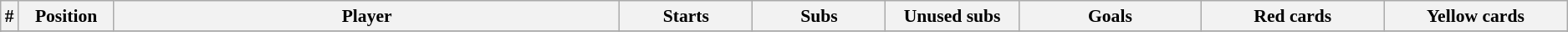<table class="wikitable sortable" style="font-size:90%; text-align:center">
<tr>
<th>#</th>
<th style="width:70px">Position</th>
<th style="width:400px">Player</th>
<th style="width:100px">Starts</th>
<th style="width:100px">Subs</th>
<th style="width:100px">Unused subs</th>
<th style="width:140px">Goals </th>
<th style="width:140px">Red cards </th>
<th style="width:140px">Yellow cards </th>
</tr>
<tr>
</tr>
<tr>
</tr>
</table>
